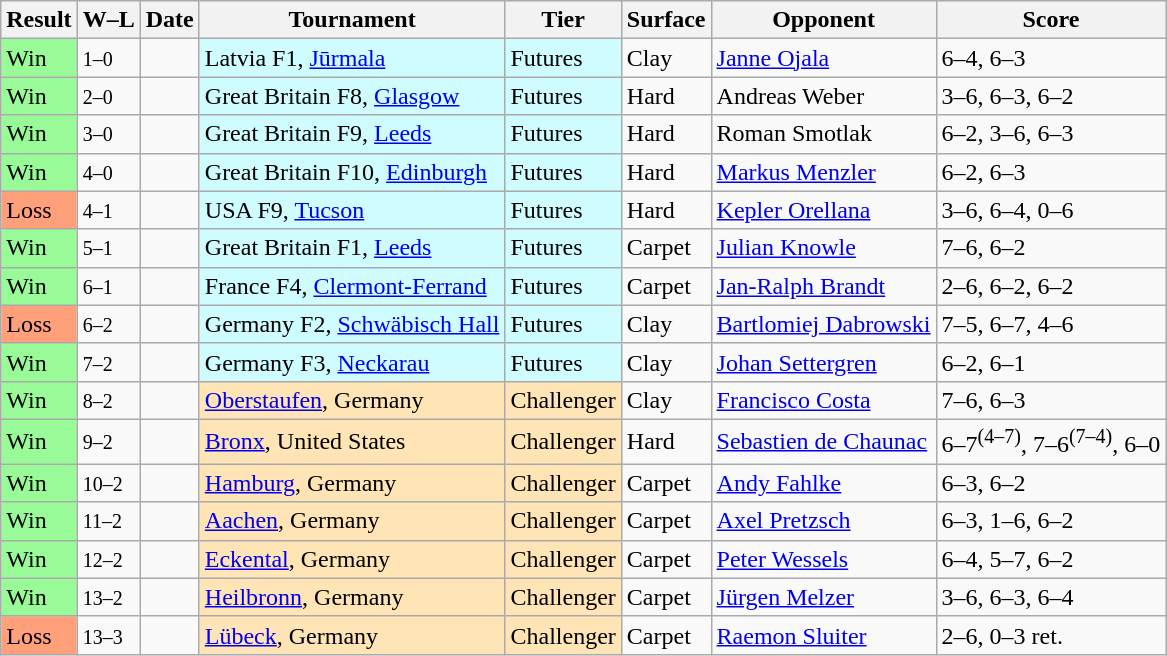<table class="sortable wikitable">
<tr>
<th>Result</th>
<th class="unsortable">W–L</th>
<th>Date</th>
<th>Tournament</th>
<th>Tier</th>
<th>Surface</th>
<th>Opponent</th>
<th class="unsortable">Score</th>
</tr>
<tr>
<td style="background:#98fb98;">Win</td>
<td><small>1–0</small></td>
<td></td>
<td style="background:#cffcff;">Latvia F1, <a href='#'>Jūrmala</a></td>
<td style="background:#cffcff;">Futures</td>
<td>Clay</td>
<td> <a href='#'>Janne Ojala</a></td>
<td>6–4, 6–3</td>
</tr>
<tr>
<td style="background:#98fb98;">Win</td>
<td><small>2–0</small></td>
<td></td>
<td style="background:#cffcff;">Great Britain F8, <a href='#'>Glasgow</a></td>
<td style="background:#cffcff;">Futures</td>
<td>Hard</td>
<td> Andreas Weber</td>
<td>3–6, 6–3, 6–2</td>
</tr>
<tr>
<td style="background:#98fb98;">Win</td>
<td><small>3–0</small></td>
<td></td>
<td style="background:#cffcff;">Great Britain F9, <a href='#'>Leeds</a></td>
<td style="background:#cffcff;">Futures</td>
<td>Hard</td>
<td> Roman Smotlak</td>
<td>6–2, 3–6, 6–3</td>
</tr>
<tr>
<td style="background:#98fb98;">Win</td>
<td><small>4–0</small></td>
<td></td>
<td style="background:#cffcff;">Great Britain F10, <a href='#'>Edinburgh</a></td>
<td style="background:#cffcff;">Futures</td>
<td>Hard</td>
<td> <a href='#'>Markus Menzler</a></td>
<td>6–2, 6–3</td>
</tr>
<tr>
<td style="background:#ffa07a;">Loss</td>
<td><small>4–1</small></td>
<td></td>
<td style="background:#cffcff;">USA F9, <a href='#'>Tucson</a></td>
<td style="background:#cffcff;">Futures</td>
<td>Hard</td>
<td> <a href='#'>Kepler Orellana</a></td>
<td>3–6, 6–4, 0–6</td>
</tr>
<tr>
<td style="background:#98fb98;">Win</td>
<td><small>5–1</small></td>
<td></td>
<td style="background:#cffcff;">Great Britain F1, <a href='#'>Leeds</a></td>
<td style="background:#cffcff;">Futures</td>
<td>Carpet</td>
<td> <a href='#'>Julian Knowle</a></td>
<td>7–6, 6–2</td>
</tr>
<tr>
<td style="background:#98fb98;">Win</td>
<td><small>6–1</small></td>
<td></td>
<td style="background:#cffcff;">France F4, <a href='#'>Clermont-Ferrand</a></td>
<td style="background:#cffcff;">Futures</td>
<td>Carpet</td>
<td> <a href='#'>Jan-Ralph Brandt</a></td>
<td>2–6, 6–2, 6–2</td>
</tr>
<tr>
<td style="background:#ffa07a;">Loss</td>
<td><small>6–2</small></td>
<td></td>
<td style="background:#cffcff;">Germany F2, <a href='#'>Schwäbisch Hall</a></td>
<td style="background:#cffcff;">Futures</td>
<td>Clay</td>
<td> <a href='#'>Bartlomiej Dabrowski</a></td>
<td>7–5, 6–7, 4–6</td>
</tr>
<tr>
<td style="background:#98fb98;">Win</td>
<td><small>7–2</small></td>
<td></td>
<td style="background:#cffcff;">Germany F3, <a href='#'>Neckarau</a></td>
<td style="background:#cffcff;">Futures</td>
<td>Clay</td>
<td> <a href='#'>Johan Settergren</a></td>
<td>6–2, 6–1</td>
</tr>
<tr>
<td style="background:#98fb98;">Win</td>
<td><small>8–2</small></td>
<td></td>
<td style="background:moccasin;"><a href='#'>Oberstaufen</a>, Germany</td>
<td style="background:moccasin;">Challenger</td>
<td>Clay</td>
<td> <a href='#'>Francisco Costa</a></td>
<td>7–6, 6–3</td>
</tr>
<tr>
<td style="background:#98fb98;">Win</td>
<td><small>9–2</small></td>
<td></td>
<td style="background:moccasin;"><a href='#'>Bronx</a>, United States</td>
<td style="background:moccasin;">Challenger</td>
<td>Hard</td>
<td> <a href='#'>Sebastien de Chaunac</a></td>
<td>6–7<sup>(4–7)</sup>, 7–6<sup>(7–4)</sup>, 6–0</td>
</tr>
<tr>
<td style="background:#98fb98;">Win</td>
<td><small>10–2</small></td>
<td></td>
<td style="background:moccasin;"><a href='#'>Hamburg</a>, Germany</td>
<td style="background:moccasin;">Challenger</td>
<td>Carpet</td>
<td> <a href='#'>Andy Fahlke</a></td>
<td>6–3, 6–2</td>
</tr>
<tr>
<td style="background:#98fb98;">Win</td>
<td><small>11–2</small></td>
<td></td>
<td style="background:moccasin;"><a href='#'>Aachen</a>, Germany</td>
<td style="background:moccasin;">Challenger</td>
<td>Carpet</td>
<td> <a href='#'>Axel Pretzsch</a></td>
<td>6–3, 1–6, 6–2</td>
</tr>
<tr>
<td style="background:#98fb98;">Win</td>
<td><small>12–2</small></td>
<td></td>
<td style="background:moccasin;"><a href='#'>Eckental</a>, Germany</td>
<td style="background:moccasin;">Challenger</td>
<td>Carpet</td>
<td> <a href='#'>Peter Wessels</a></td>
<td>6–4, 5–7, 6–2</td>
</tr>
<tr>
<td style="background:#98fb98;">Win</td>
<td><small>13–2</small></td>
<td></td>
<td style="background:moccasin;"><a href='#'>Heilbronn</a>, Germany</td>
<td style="background:moccasin;">Challenger</td>
<td>Carpet</td>
<td> <a href='#'>Jürgen Melzer</a></td>
<td>3–6, 6–3, 6–4</td>
</tr>
<tr>
<td style="background:#ffa07a;">Loss</td>
<td><small>13–3</small></td>
<td></td>
<td style="background:moccasin;"><a href='#'>Lübeck</a>, Germany</td>
<td style="background:moccasin;">Challenger</td>
<td>Carpet</td>
<td> <a href='#'>Raemon Sluiter</a></td>
<td>2–6, 0–3 ret.</td>
</tr>
</table>
